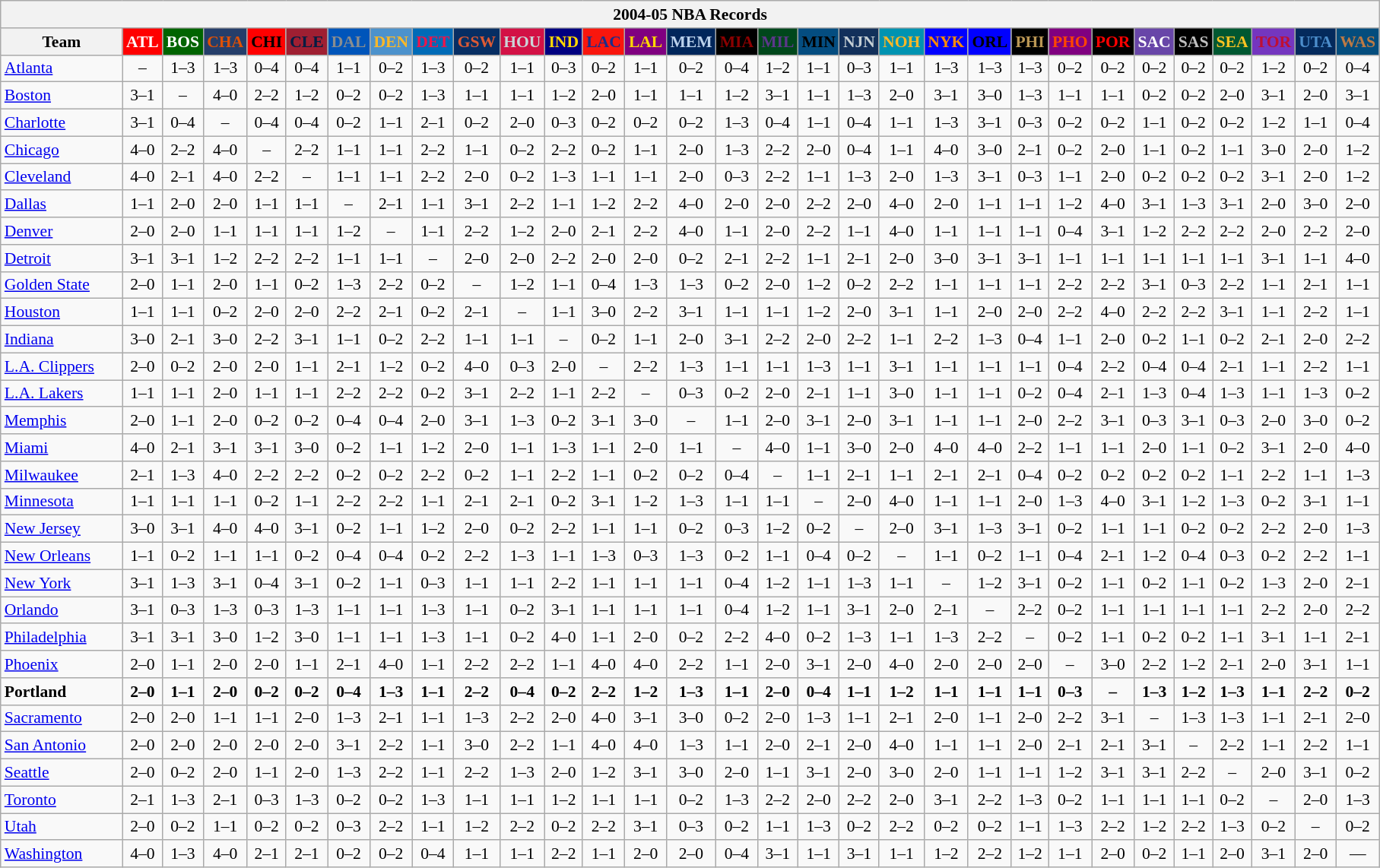<table class="wikitable" style="font-size:90%; text-align:center;">
<tr>
<th colspan=31>2004-05 NBA Records</th>
</tr>
<tr>
<th width=100>Team</th>
<th style="background:#FF0000;color:#FFFFFF;width=35">ATL</th>
<th style="background:#006400;color:#FFFFFF;width=35">BOS</th>
<th style="background:#253E6A;color:#DF5106;width=35">CHA</th>
<th style="background:#FF0000;color:#000000;width=35">CHI</th>
<th style="background:#9F1F32;color:#001D43;width=35">CLE</th>
<th style="background:#0055BA;color:#898D8F;width=35">DAL</th>
<th style="background:#4C92CC;color:#FDB827;width=35">DEN</th>
<th style="background:#006BB7;color:#ED164B;width=35">DET</th>
<th style="background:#072E63;color:#DC5A34;width=35">GSW</th>
<th style="background:#D31145;color:#CBD4D8;width=35">HOU</th>
<th style="background:#000080;color:#FFD700;width=35">IND</th>
<th style="background:#F9160D;color:#1A2E8B;width=35">LAC</th>
<th style="background:#800080;color:#FFD700;width=35">LAL</th>
<th style="background:#00265B;color:#BAD1EB;width=35">MEM</th>
<th style="background:#000000;color:#8B0000;width=35">MIA</th>
<th style="background:#00471B;color:#5C378A;width=35">MIL</th>
<th style="background:#044D80;color:#000000;width=35">MIN</th>
<th style="background:#12305B;color:#C4CED4;width=35">NJN</th>
<th style="background:#0093B1;color:#FDB827;width=35">NOH</th>
<th style="background:#0000FF;color:#FF8C00;width=35">NYK</th>
<th style="background:#0000FF;color:#000000;width=35">ORL</th>
<th style="background:#000000;color:#BB9754;width=35">PHI</th>
<th style="background:#800080;color:#FF4500;width=35">PHO</th>
<th style="background:#000000;color:#FF0000;width=35">POR</th>
<th style="background:#6846A8;color:#FFFFFF;width=35">SAC</th>
<th style="background:#000000;color:#C0C0C0;width=35">SAS</th>
<th style="background:#005831;color:#FFC322;width=35">SEA</th>
<th style="background:#7436BF;color:#BE0F34;width=35">TOR</th>
<th style="background:#042A5C;color:#4C8ECC;width=35">UTA</th>
<th style="background:#044D7D;color:#BC7A44;width=35">WAS</th>
</tr>
<tr>
<td style="text-align:left;"><a href='#'>Atlanta</a></td>
<td>–</td>
<td>1–3</td>
<td>1–3</td>
<td>0–4</td>
<td>0–4</td>
<td>1–1</td>
<td>0–2</td>
<td>1–3</td>
<td>0–2</td>
<td>1–1</td>
<td>0–3</td>
<td>0–2</td>
<td>1–1</td>
<td>0–2</td>
<td>0–4</td>
<td>1–2</td>
<td>1–1</td>
<td>0–3</td>
<td>1–1</td>
<td>1–3</td>
<td>1–3</td>
<td>1–3</td>
<td>0–2</td>
<td>0–2</td>
<td>0–2</td>
<td>0–2</td>
<td>0–2</td>
<td>1–2</td>
<td>0–2</td>
<td>0–4</td>
</tr>
<tr>
<td style="text-align:left;"><a href='#'>Boston</a></td>
<td>3–1</td>
<td>–</td>
<td>4–0</td>
<td>2–2</td>
<td>1–2</td>
<td>0–2</td>
<td>0–2</td>
<td>1–3</td>
<td>1–1</td>
<td>1–1</td>
<td>1–2</td>
<td>2–0</td>
<td>1–1</td>
<td>1–1</td>
<td>1–2</td>
<td>3–1</td>
<td>1–1</td>
<td>1–3</td>
<td>2–0</td>
<td>3–1</td>
<td>3–0</td>
<td>1–3</td>
<td>1–1</td>
<td>1–1</td>
<td>0–2</td>
<td>0–2</td>
<td>2–0</td>
<td>3–1</td>
<td>2–0</td>
<td>3–1</td>
</tr>
<tr>
<td style="text-align:left;"><a href='#'>Charlotte</a></td>
<td>3–1</td>
<td>0–4</td>
<td>–</td>
<td>0–4</td>
<td>0–4</td>
<td>0–2</td>
<td>1–1</td>
<td>2–1</td>
<td>0–2</td>
<td>2–0</td>
<td>0–3</td>
<td>0–2</td>
<td>0–2</td>
<td>0–2</td>
<td>1–3</td>
<td>0–4</td>
<td>1–1</td>
<td>0–4</td>
<td>1–1</td>
<td>1–3</td>
<td>3–1</td>
<td>0–3</td>
<td>0–2</td>
<td>0–2</td>
<td>1–1</td>
<td>0–2</td>
<td>0–2</td>
<td>1–2</td>
<td>1–1</td>
<td>0–4</td>
</tr>
<tr>
<td style="text-align:left;"><a href='#'>Chicago</a></td>
<td>4–0</td>
<td>2–2</td>
<td>4–0</td>
<td>–</td>
<td>2–2</td>
<td>1–1</td>
<td>1–1</td>
<td>2–2</td>
<td>1–1</td>
<td>0–2</td>
<td>2–2</td>
<td>0–2</td>
<td>1–1</td>
<td>2–0</td>
<td>1–3</td>
<td>2–2</td>
<td>2–0</td>
<td>0–4</td>
<td>1–1</td>
<td>4–0</td>
<td>3–0</td>
<td>2–1</td>
<td>0–2</td>
<td>2–0</td>
<td>1–1</td>
<td>0–2</td>
<td>1–1</td>
<td>3–0</td>
<td>2–0</td>
<td>1–2</td>
</tr>
<tr>
<td style="text-align:left;"><a href='#'>Cleveland</a></td>
<td>4–0</td>
<td>2–1</td>
<td>4–0</td>
<td>2–2</td>
<td>–</td>
<td>1–1</td>
<td>1–1</td>
<td>2–2</td>
<td>2–0</td>
<td>0–2</td>
<td>1–3</td>
<td>1–1</td>
<td>1–1</td>
<td>2–0</td>
<td>0–3</td>
<td>2–2</td>
<td>1–1</td>
<td>1–3</td>
<td>2–0</td>
<td>1–3</td>
<td>3–1</td>
<td>0–3</td>
<td>1–1</td>
<td>2–0</td>
<td>0–2</td>
<td>0–2</td>
<td>0–2</td>
<td>3–1</td>
<td>2–0</td>
<td>1–2</td>
</tr>
<tr>
<td style="text-align:left;"><a href='#'>Dallas</a></td>
<td>1–1</td>
<td>2–0</td>
<td>2–0</td>
<td>1–1</td>
<td>1–1</td>
<td>–</td>
<td>2–1</td>
<td>1–1</td>
<td>3–1</td>
<td>2–2</td>
<td>1–1</td>
<td>1–2</td>
<td>2–2</td>
<td>4–0</td>
<td>2–0</td>
<td>2–0</td>
<td>2–2</td>
<td>2–0</td>
<td>4–0</td>
<td>2–0</td>
<td>1–1</td>
<td>1–1</td>
<td>1–2</td>
<td>4–0</td>
<td>3–1</td>
<td>1–3</td>
<td>3–1</td>
<td>2–0</td>
<td>3–0</td>
<td>2–0</td>
</tr>
<tr>
<td style="text-align:left;"><a href='#'>Denver</a></td>
<td>2–0</td>
<td>2–0</td>
<td>1–1</td>
<td>1–1</td>
<td>1–1</td>
<td>1–2</td>
<td>–</td>
<td>1–1</td>
<td>2–2</td>
<td>1–2</td>
<td>2–0</td>
<td>2–1</td>
<td>2–2</td>
<td>4–0</td>
<td>1–1</td>
<td>2–0</td>
<td>2–2</td>
<td>1–1</td>
<td>4–0</td>
<td>1–1</td>
<td>1–1</td>
<td>1–1</td>
<td>0–4</td>
<td>3–1</td>
<td>1–2</td>
<td>2–2</td>
<td>2–2</td>
<td>2–0</td>
<td>2–2</td>
<td>2–0</td>
</tr>
<tr>
<td style="text-align:left;"><a href='#'>Detroit</a></td>
<td>3–1</td>
<td>3–1</td>
<td>1–2</td>
<td>2–2</td>
<td>2–2</td>
<td>1–1</td>
<td>1–1</td>
<td>–</td>
<td>2–0</td>
<td>2–0</td>
<td>2–2</td>
<td>2–0</td>
<td>2–0</td>
<td>0–2</td>
<td>2–1</td>
<td>2–2</td>
<td>1–1</td>
<td>2–1</td>
<td>2–0</td>
<td>3–0</td>
<td>3–1</td>
<td>3–1</td>
<td>1–1</td>
<td>1–1</td>
<td>1–1</td>
<td>1–1</td>
<td>1–1</td>
<td>3–1</td>
<td>1–1</td>
<td>4–0</td>
</tr>
<tr>
<td style="text-align:left;"><a href='#'>Golden State</a></td>
<td>2–0</td>
<td>1–1</td>
<td>2–0</td>
<td>1–1</td>
<td>0–2</td>
<td>1–3</td>
<td>2–2</td>
<td>0–2</td>
<td>–</td>
<td>1–2</td>
<td>1–1</td>
<td>0–4</td>
<td>1–3</td>
<td>1–3</td>
<td>0–2</td>
<td>2–0</td>
<td>1–2</td>
<td>0–2</td>
<td>2–2</td>
<td>1–1</td>
<td>1–1</td>
<td>1–1</td>
<td>2–2</td>
<td>2–2</td>
<td>3–1</td>
<td>0–3</td>
<td>2–2</td>
<td>1–1</td>
<td>2–1</td>
<td>1–1</td>
</tr>
<tr>
<td style="text-align:left;"><a href='#'>Houston</a></td>
<td>1–1</td>
<td>1–1</td>
<td>0–2</td>
<td>2–0</td>
<td>2–0</td>
<td>2–2</td>
<td>2–1</td>
<td>0–2</td>
<td>2–1</td>
<td>–</td>
<td>1–1</td>
<td>3–0</td>
<td>2–2</td>
<td>3–1</td>
<td>1–1</td>
<td>1–1</td>
<td>1–2</td>
<td>2–0</td>
<td>3–1</td>
<td>1–1</td>
<td>2–0</td>
<td>2–0</td>
<td>2–2</td>
<td>4–0</td>
<td>2–2</td>
<td>2–2</td>
<td>3–1</td>
<td>1–1</td>
<td>2–2</td>
<td>1–1</td>
</tr>
<tr>
<td style="text-align:left;"><a href='#'>Indiana</a></td>
<td>3–0</td>
<td>2–1</td>
<td>3–0</td>
<td>2–2</td>
<td>3–1</td>
<td>1–1</td>
<td>0–2</td>
<td>2–2</td>
<td>1–1</td>
<td>1–1</td>
<td>–</td>
<td>0–2</td>
<td>1–1</td>
<td>2–0</td>
<td>3–1</td>
<td>2–2</td>
<td>2–0</td>
<td>2–2</td>
<td>1–1</td>
<td>2–2</td>
<td>1–3</td>
<td>0–4</td>
<td>1–1</td>
<td>2–0</td>
<td>0–2</td>
<td>1–1</td>
<td>0–2</td>
<td>2–1</td>
<td>2–0</td>
<td>2–2</td>
</tr>
<tr>
<td style="text-align:left;"><a href='#'>L.A. Clippers</a></td>
<td>2–0</td>
<td>0–2</td>
<td>2–0</td>
<td>2–0</td>
<td>1–1</td>
<td>2–1</td>
<td>1–2</td>
<td>0–2</td>
<td>4–0</td>
<td>0–3</td>
<td>2–0</td>
<td>–</td>
<td>2–2</td>
<td>1–3</td>
<td>1–1</td>
<td>1–1</td>
<td>1–3</td>
<td>1–1</td>
<td>3–1</td>
<td>1–1</td>
<td>1–1</td>
<td>1–1</td>
<td>0–4</td>
<td>2–2</td>
<td>0–4</td>
<td>0–4</td>
<td>2–1</td>
<td>1–1</td>
<td>2–2</td>
<td>1–1</td>
</tr>
<tr>
<td style="text-align:left;"><a href='#'>L.A. Lakers</a></td>
<td>1–1</td>
<td>1–1</td>
<td>2–0</td>
<td>1–1</td>
<td>1–1</td>
<td>2–2</td>
<td>2–2</td>
<td>0–2</td>
<td>3–1</td>
<td>2–2</td>
<td>1–1</td>
<td>2–2</td>
<td>–</td>
<td>0–3</td>
<td>0–2</td>
<td>2–0</td>
<td>2–1</td>
<td>1–1</td>
<td>3–0</td>
<td>1–1</td>
<td>1–1</td>
<td>0–2</td>
<td>0–4</td>
<td>2–1</td>
<td>1–3</td>
<td>0–4</td>
<td>1–3</td>
<td>1–1</td>
<td>1–3</td>
<td>0–2</td>
</tr>
<tr>
<td style="text-align:left;"><a href='#'>Memphis</a></td>
<td>2–0</td>
<td>1–1</td>
<td>2–0</td>
<td>0–2</td>
<td>0–2</td>
<td>0–4</td>
<td>0–4</td>
<td>2–0</td>
<td>3–1</td>
<td>1–3</td>
<td>0–2</td>
<td>3–1</td>
<td>3–0</td>
<td>–</td>
<td>1–1</td>
<td>2–0</td>
<td>3–1</td>
<td>2–0</td>
<td>3–1</td>
<td>1–1</td>
<td>1–1</td>
<td>2–0</td>
<td>2–2</td>
<td>3–1</td>
<td>0–3</td>
<td>3–1</td>
<td>0–3</td>
<td>2–0</td>
<td>3–0</td>
<td>0–2</td>
</tr>
<tr>
<td style="text-align:left;"><a href='#'>Miami</a></td>
<td>4–0</td>
<td>2–1</td>
<td>3–1</td>
<td>3–1</td>
<td>3–0</td>
<td>0–2</td>
<td>1–1</td>
<td>1–2</td>
<td>2–0</td>
<td>1–1</td>
<td>1–3</td>
<td>1–1</td>
<td>2–0</td>
<td>1–1</td>
<td>–</td>
<td>4–0</td>
<td>1–1</td>
<td>3–0</td>
<td>2–0</td>
<td>4–0</td>
<td>4–0</td>
<td>2–2</td>
<td>1–1</td>
<td>1–1</td>
<td>2–0</td>
<td>1–1</td>
<td>0–2</td>
<td>3–1</td>
<td>2–0</td>
<td>4–0</td>
</tr>
<tr>
<td style="text-align:left;"><a href='#'>Milwaukee</a></td>
<td>2–1</td>
<td>1–3</td>
<td>4–0</td>
<td>2–2</td>
<td>2–2</td>
<td>0–2</td>
<td>0–2</td>
<td>2–2</td>
<td>0–2</td>
<td>1–1</td>
<td>2–2</td>
<td>1–1</td>
<td>0–2</td>
<td>0–2</td>
<td>0–4</td>
<td>–</td>
<td>1–1</td>
<td>2–1</td>
<td>1–1</td>
<td>2–1</td>
<td>2–1</td>
<td>0–4</td>
<td>0–2</td>
<td>0–2</td>
<td>0–2</td>
<td>0–2</td>
<td>1–1</td>
<td>2–2</td>
<td>1–1</td>
<td>1–3</td>
</tr>
<tr>
<td style="text-align:left;"><a href='#'>Minnesota</a></td>
<td>1–1</td>
<td>1–1</td>
<td>1–1</td>
<td>0–2</td>
<td>1–1</td>
<td>2–2</td>
<td>2–2</td>
<td>1–1</td>
<td>2–1</td>
<td>2–1</td>
<td>0–2</td>
<td>3–1</td>
<td>1–2</td>
<td>1–3</td>
<td>1–1</td>
<td>1–1</td>
<td>–</td>
<td>2–0</td>
<td>4–0</td>
<td>1–1</td>
<td>1–1</td>
<td>2–0</td>
<td>1–3</td>
<td>4–0</td>
<td>3–1</td>
<td>1–2</td>
<td>1–3</td>
<td>0–2</td>
<td>3–1</td>
<td>1–1</td>
</tr>
<tr>
<td style="text-align:left;"><a href='#'>New Jersey</a></td>
<td>3–0</td>
<td>3–1</td>
<td>4–0</td>
<td>4–0</td>
<td>3–1</td>
<td>0–2</td>
<td>1–1</td>
<td>1–2</td>
<td>2–0</td>
<td>0–2</td>
<td>2–2</td>
<td>1–1</td>
<td>1–1</td>
<td>0–2</td>
<td>0–3</td>
<td>1–2</td>
<td>0–2</td>
<td>–</td>
<td>2–0</td>
<td>3–1</td>
<td>1–3</td>
<td>3–1</td>
<td>0–2</td>
<td>1–1</td>
<td>1–1</td>
<td>0–2</td>
<td>0–2</td>
<td>2–2</td>
<td>2–0</td>
<td>1–3</td>
</tr>
<tr>
<td style="text-align:left;"><a href='#'>New Orleans</a></td>
<td>1–1</td>
<td>0–2</td>
<td>1–1</td>
<td>1–1</td>
<td>0–2</td>
<td>0–4</td>
<td>0–4</td>
<td>0–2</td>
<td>2–2</td>
<td>1–3</td>
<td>1–1</td>
<td>1–3</td>
<td>0–3</td>
<td>1–3</td>
<td>0–2</td>
<td>1–1</td>
<td>0–4</td>
<td>0–2</td>
<td>–</td>
<td>1–1</td>
<td>0–2</td>
<td>1–1</td>
<td>0–4</td>
<td>2–1</td>
<td>1–2</td>
<td>0–4</td>
<td>0–3</td>
<td>0–2</td>
<td>2–2</td>
<td>1–1</td>
</tr>
<tr>
<td style="text-align:left;"><a href='#'>New York</a></td>
<td>3–1</td>
<td>1–3</td>
<td>3–1</td>
<td>0–4</td>
<td>3–1</td>
<td>0–2</td>
<td>1–1</td>
<td>0–3</td>
<td>1–1</td>
<td>1–1</td>
<td>2–2</td>
<td>1–1</td>
<td>1–1</td>
<td>1–1</td>
<td>0–4</td>
<td>1–2</td>
<td>1–1</td>
<td>1–3</td>
<td>1–1</td>
<td>–</td>
<td>1–2</td>
<td>3–1</td>
<td>0–2</td>
<td>1–1</td>
<td>0–2</td>
<td>1–1</td>
<td>0–2</td>
<td>1–3</td>
<td>2–0</td>
<td>2–1</td>
</tr>
<tr>
<td style="text-align:left;"><a href='#'>Orlando</a></td>
<td>3–1</td>
<td>0–3</td>
<td>1–3</td>
<td>0–3</td>
<td>1–3</td>
<td>1–1</td>
<td>1–1</td>
<td>1–3</td>
<td>1–1</td>
<td>0–2</td>
<td>3–1</td>
<td>1–1</td>
<td>1–1</td>
<td>1–1</td>
<td>0–4</td>
<td>1–2</td>
<td>1–1</td>
<td>3–1</td>
<td>2–0</td>
<td>2–1</td>
<td>–</td>
<td>2–2</td>
<td>0–2</td>
<td>1–1</td>
<td>1–1</td>
<td>1–1</td>
<td>1–1</td>
<td>2–2</td>
<td>2–0</td>
<td>2–2</td>
</tr>
<tr>
<td style="text-align:left;"><a href='#'>Philadelphia</a></td>
<td>3–1</td>
<td>3–1</td>
<td>3–0</td>
<td>1–2</td>
<td>3–0</td>
<td>1–1</td>
<td>1–1</td>
<td>1–3</td>
<td>1–1</td>
<td>0–2</td>
<td>4–0</td>
<td>1–1</td>
<td>2–0</td>
<td>0–2</td>
<td>2–2</td>
<td>4–0</td>
<td>0–2</td>
<td>1–3</td>
<td>1–1</td>
<td>1–3</td>
<td>2–2</td>
<td>–</td>
<td>0–2</td>
<td>1–1</td>
<td>0–2</td>
<td>0–2</td>
<td>1–1</td>
<td>3–1</td>
<td>1–1</td>
<td>2–1</td>
</tr>
<tr>
<td style="text-align:left;"><a href='#'>Phoenix</a></td>
<td>2–0</td>
<td>1–1</td>
<td>2–0</td>
<td>2–0</td>
<td>1–1</td>
<td>2–1</td>
<td>4–0</td>
<td>1–1</td>
<td>2–2</td>
<td>2–2</td>
<td>1–1</td>
<td>4–0</td>
<td>4–0</td>
<td>2–2</td>
<td>1–1</td>
<td>2–0</td>
<td>3–1</td>
<td>2–0</td>
<td>4–0</td>
<td>2–0</td>
<td>2–0</td>
<td>2–0</td>
<td>–</td>
<td>3–0</td>
<td>2–2</td>
<td>1–2</td>
<td>2–1</td>
<td>2–0</td>
<td>3–1</td>
<td>1–1</td>
</tr>
<tr style="font-weight:bold">
<td style="text-align:left;">Portland</td>
<td>2–0</td>
<td>1–1</td>
<td>2–0</td>
<td>0–2</td>
<td>0–2</td>
<td>0–4</td>
<td>1–3</td>
<td>1–1</td>
<td>2–2</td>
<td>0–4</td>
<td>0–2</td>
<td>2–2</td>
<td>1–2</td>
<td>1–3</td>
<td>1–1</td>
<td>2–0</td>
<td>0–4</td>
<td>1–1</td>
<td>1–2</td>
<td>1–1</td>
<td>1–1</td>
<td>1–1</td>
<td>0–3</td>
<td>–</td>
<td>1–3</td>
<td>1–2</td>
<td>1–3</td>
<td>1–1</td>
<td>2–2</td>
<td>0–2</td>
</tr>
<tr>
<td style="text-align:left;"><a href='#'>Sacramento</a></td>
<td>2–0</td>
<td>2–0</td>
<td>1–1</td>
<td>1–1</td>
<td>2–0</td>
<td>1–3</td>
<td>2–1</td>
<td>1–1</td>
<td>1–3</td>
<td>2–2</td>
<td>2–0</td>
<td>4–0</td>
<td>3–1</td>
<td>3–0</td>
<td>0–2</td>
<td>2–0</td>
<td>1–3</td>
<td>1–1</td>
<td>2–1</td>
<td>2–0</td>
<td>1–1</td>
<td>2–0</td>
<td>2–2</td>
<td>3–1</td>
<td>–</td>
<td>1–3</td>
<td>1–3</td>
<td>1–1</td>
<td>2–1</td>
<td>2–0</td>
</tr>
<tr>
<td style="text-align:left;"><a href='#'>San Antonio</a></td>
<td>2–0</td>
<td>2–0</td>
<td>2–0</td>
<td>2–0</td>
<td>2–0</td>
<td>3–1</td>
<td>2–2</td>
<td>1–1</td>
<td>3–0</td>
<td>2–2</td>
<td>1–1</td>
<td>4–0</td>
<td>4–0</td>
<td>1–3</td>
<td>1–1</td>
<td>2–0</td>
<td>2–1</td>
<td>2–0</td>
<td>4–0</td>
<td>1–1</td>
<td>1–1</td>
<td>2–0</td>
<td>2–1</td>
<td>2–1</td>
<td>3–1</td>
<td>–</td>
<td>2–2</td>
<td>1–1</td>
<td>2–2</td>
<td>1–1</td>
</tr>
<tr>
<td style="text-align:left;"><a href='#'>Seattle</a></td>
<td>2–0</td>
<td>0–2</td>
<td>2–0</td>
<td>1–1</td>
<td>2–0</td>
<td>1–3</td>
<td>2–2</td>
<td>1–1</td>
<td>2–2</td>
<td>1–3</td>
<td>2–0</td>
<td>1–2</td>
<td>3–1</td>
<td>3–0</td>
<td>2–0</td>
<td>1–1</td>
<td>3–1</td>
<td>2–0</td>
<td>3–0</td>
<td>2–0</td>
<td>1–1</td>
<td>1–1</td>
<td>1–2</td>
<td>3–1</td>
<td>3–1</td>
<td>2–2</td>
<td>–</td>
<td>2–0</td>
<td>3–1</td>
<td>0–2</td>
</tr>
<tr>
<td style="text-align:left;"><a href='#'>Toronto</a></td>
<td>2–1</td>
<td>1–3</td>
<td>2–1</td>
<td>0–3</td>
<td>1–3</td>
<td>0–2</td>
<td>0–2</td>
<td>1–3</td>
<td>1–1</td>
<td>1–1</td>
<td>1–2</td>
<td>1–1</td>
<td>1–1</td>
<td>0–2</td>
<td>1–3</td>
<td>2–2</td>
<td>2–0</td>
<td>2–2</td>
<td>2–0</td>
<td>3–1</td>
<td>2–2</td>
<td>1–3</td>
<td>0–2</td>
<td>1–1</td>
<td>1–1</td>
<td>1–1</td>
<td>0–2</td>
<td>–</td>
<td>2–0</td>
<td>1–3</td>
</tr>
<tr>
<td style="text-align:left;"><a href='#'>Utah</a></td>
<td>2–0</td>
<td>0–2</td>
<td>1–1</td>
<td>0–2</td>
<td>0–2</td>
<td>0–3</td>
<td>2–2</td>
<td>1–1</td>
<td>1–2</td>
<td>2–2</td>
<td>0–2</td>
<td>2–2</td>
<td>3–1</td>
<td>0–3</td>
<td>0–2</td>
<td>1–1</td>
<td>1–3</td>
<td>0–2</td>
<td>2–2</td>
<td>0–2</td>
<td>0–2</td>
<td>1–1</td>
<td>1–3</td>
<td>2–2</td>
<td>1–2</td>
<td>2–2</td>
<td>1–3</td>
<td>0–2</td>
<td>–</td>
<td>0–2</td>
</tr>
<tr>
<td style="text-align:left;"><a href='#'>Washington</a></td>
<td>4–0</td>
<td>1–3</td>
<td>4–0</td>
<td>2–1</td>
<td>2–1</td>
<td>0–2</td>
<td>0–2</td>
<td>0–4</td>
<td>1–1</td>
<td>1–1</td>
<td>2–2</td>
<td>1–1</td>
<td>2–0</td>
<td>2–0</td>
<td>0–4</td>
<td>3–1</td>
<td>1–1</td>
<td>3–1</td>
<td>1–1</td>
<td>1–2</td>
<td>2–2</td>
<td>1–2</td>
<td>1–1</td>
<td>2–0</td>
<td>0–2</td>
<td>1–1</td>
<td>2–0</td>
<td>3–1</td>
<td>2–0</td>
<td>—</td>
</tr>
</table>
